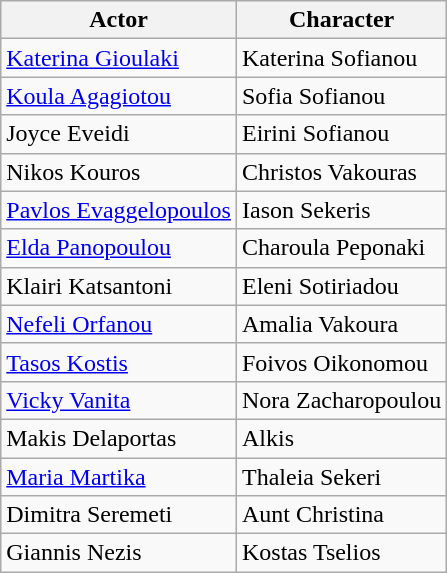<table class="wikitable">
<tr>
<th>Actor</th>
<th>Character</th>
</tr>
<tr>
<td><a href='#'>Katerina Gioulaki</a></td>
<td>Katerina Sofianou</td>
</tr>
<tr>
<td><a href='#'>Koula Agagiotou</a></td>
<td>Sofia Sofianou</td>
</tr>
<tr>
<td>Joyce Eveidi</td>
<td>Eirini Sofianou</td>
</tr>
<tr>
<td>Nikos Kouros</td>
<td>Christos Vakouras</td>
</tr>
<tr>
<td><a href='#'>Pavlos Evaggelopoulos</a></td>
<td>Iason Sekeris</td>
</tr>
<tr>
<td><a href='#'>Elda Panopoulou</a></td>
<td>Charoula Peponaki</td>
</tr>
<tr>
<td>Klairi Katsantoni</td>
<td>Eleni Sotiriadou</td>
</tr>
<tr>
<td><a href='#'>Nefeli Orfanou</a></td>
<td>Amalia Vakoura</td>
</tr>
<tr>
<td><a href='#'>Tasos Kostis</a></td>
<td>Foivos Oikonomou</td>
</tr>
<tr>
<td><a href='#'>Vicky Vanita</a></td>
<td>Nora Zacharopoulou</td>
</tr>
<tr>
<td>Makis Delaportas</td>
<td>Alkis</td>
</tr>
<tr>
<td><a href='#'>Maria Martika</a></td>
<td>Thaleia Sekeri</td>
</tr>
<tr>
<td>Dimitra Seremeti</td>
<td>Aunt Christina</td>
</tr>
<tr>
<td>Giannis Nezis</td>
<td>Kostas Tselios</td>
</tr>
</table>
